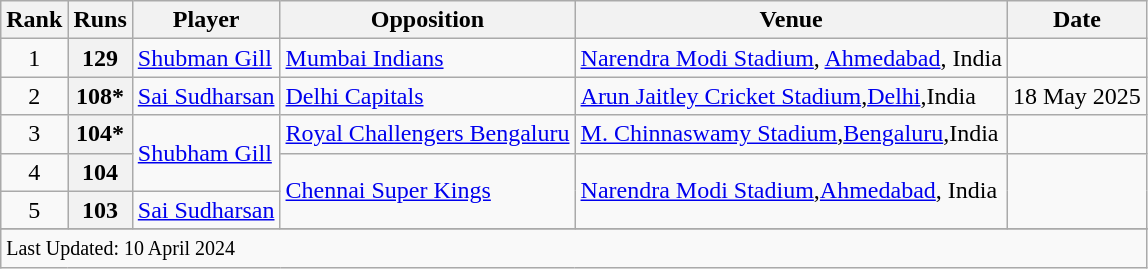<table class="wikitable sortable">
<tr>
<th scope=col>Rank</th>
<th scope=col>Runs</th>
<th scope=col>Player</th>
<th scope=col>Opposition</th>
<th scope=col>Venue</th>
<th scope=col>Date</th>
</tr>
<tr>
<td align="center">1</td>
<th scope="row" style="text-align:center;">129</th>
<td><a href='#'>Shubman Gill</a></td>
<td><a href='#'>Mumbai Indians</a></td>
<td><a href='#'>Narendra Modi Stadium</a>, <a href='#'>Ahmedabad</a>, India</td>
<td></td>
</tr>
<tr>
<td align="center">2</td>
<th style="text-align: center;">108*</th>
<td><a href='#'>Sai Sudharsan</a></td>
<td><a href='#'>Delhi Capitals</a></td>
<td><a href='#'>Arun Jaitley Cricket Stadium</a>,<a href='#'>Delhi</a>,India</td>
<td>18 May 2025</td>
</tr>
<tr>
<td align="center">3</td>
<th scope="row" style="text-align:center;">104*</th>
<td rowspan="2"><a href='#'>Shubham Gill</a></td>
<td><a href='#'>Royal Challengers Bengaluru</a></td>
<td><a href='#'>M. Chinnaswamy Stadium</a>,<a href='#'>Bengaluru</a>,India</td>
<td></td>
</tr>
<tr>
<td align="center">4</td>
<th scope="row" style="text-align:center;">104</th>
<td rowspan="2"><a href='#'>Chennai Super Kings</a></td>
<td rowspan="2"><a href='#'>Narendra Modi Stadium</a>,<a href='#'>Ahmedabad</a>, India</td>
<td rowspan="2"></td>
</tr>
<tr>
<td align="center">5</td>
<th scope="row" style="text-align:center;">103</th>
<td><a href='#'>Sai Sudharsan</a></td>
</tr>
<tr>
</tr>
<tr class=sortbottom>
<td colspan=6><small>Last Updated: 10 April 2024</small></td>
</tr>
</table>
